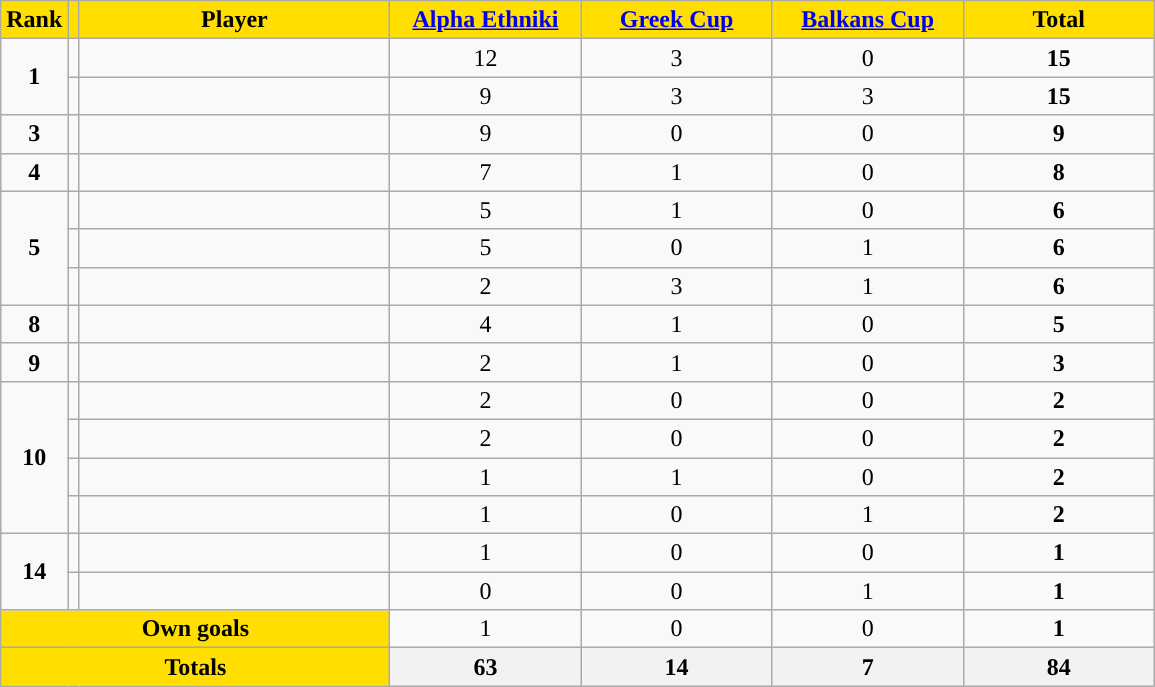<table class="wikitable sortable" style="text-align: center">
<tr>
<th style="background:#FFDE00">Rank</th>
<th style="background:#FFDE00"></th>
<th width=200 style="background:#FFDE00">Player</th>
<th width=120 style="background:#FFDE00"><a href='#'>Alpha Ethniki</a></th>
<th width=120 style="background:#FFDE00"><a href='#'>Greek Cup</a></th>
<th width=120 style="background:#FFDE00"><a href='#'>Balkans Cup</a></th>
<th width=120 style="background:#FFDE00">Total</th>
</tr>
<tr>
<td rowspan=2><strong>1</strong></td>
<td></td>
<td align=left></td>
<td>12</td>
<td>3</td>
<td>0</td>
<td><strong>15</strong></td>
</tr>
<tr>
<td></td>
<td align=left></td>
<td>9</td>
<td>3</td>
<td>3</td>
<td><strong>15</strong></td>
</tr>
<tr>
<td><strong>3</strong></td>
<td></td>
<td align=left></td>
<td>9</td>
<td>0</td>
<td>0</td>
<td><strong>9</strong></td>
</tr>
<tr>
<td><strong>4</strong></td>
<td></td>
<td align=left></td>
<td>7</td>
<td>1</td>
<td>0</td>
<td><strong>8</strong></td>
</tr>
<tr>
<td rowspan=3><strong>5</strong></td>
<td></td>
<td align=left></td>
<td>5</td>
<td>1</td>
<td>0</td>
<td><strong>6</strong></td>
</tr>
<tr>
<td></td>
<td align=left></td>
<td>5</td>
<td>0</td>
<td>1</td>
<td><strong>6</strong></td>
</tr>
<tr>
<td></td>
<td align=left></td>
<td>2</td>
<td>3</td>
<td>1</td>
<td><strong>6</strong></td>
</tr>
<tr>
<td><strong>8</strong></td>
<td></td>
<td align=left></td>
<td>4</td>
<td>1</td>
<td>0</td>
<td><strong>5</strong></td>
</tr>
<tr>
<td><strong>9</strong></td>
<td></td>
<td align=left></td>
<td>2</td>
<td>1</td>
<td>0</td>
<td><strong>3</strong></td>
</tr>
<tr>
<td rowspan=4><strong>10</strong></td>
<td></td>
<td align=left></td>
<td>2</td>
<td>0</td>
<td>0</td>
<td><strong>2</strong></td>
</tr>
<tr>
<td></td>
<td align=left></td>
<td>2</td>
<td>0</td>
<td>0</td>
<td><strong>2</strong></td>
</tr>
<tr>
<td></td>
<td align=left></td>
<td>1</td>
<td>1</td>
<td>0</td>
<td><strong>2</strong></td>
</tr>
<tr>
<td></td>
<td align=left></td>
<td>1</td>
<td>0</td>
<td>1</td>
<td><strong>2</strong></td>
</tr>
<tr>
<td rowspan=2><strong>14</strong></td>
<td></td>
<td align=left></td>
<td>1</td>
<td>0</td>
<td>0</td>
<td><strong>1</strong></td>
</tr>
<tr>
<td></td>
<td align=left></td>
<td>0</td>
<td>0</td>
<td>1</td>
<td><strong>1</strong></td>
</tr>
<tr class="sortbottom">
<td colspan=3 style="background:#FFDE00"><strong>Own goals</strong></td>
<td>1</td>
<td>0</td>
<td>0</td>
<td><strong>1</strong></td>
</tr>
<tr class="sortbottom">
<th colspan=3 style="background:#FFDE00"><strong>Totals</strong></th>
<th><strong>63</strong></th>
<th><strong>14</strong></th>
<th><strong> 7</strong></th>
<th><strong>84</strong></th>
</tr>
</table>
